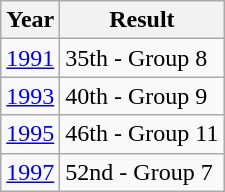<table class="wikitable">
<tr>
<th>Year</th>
<th>Result</th>
</tr>
<tr>
<td><a href='#'>1991</a></td>
<td>35th - Group 8</td>
</tr>
<tr>
<td><a href='#'>1993</a></td>
<td>40th - Group 9</td>
</tr>
<tr>
<td><a href='#'>1995</a></td>
<td>46th - Group 11</td>
</tr>
<tr>
<td><a href='#'>1997</a></td>
<td>52nd - Group 7</td>
</tr>
</table>
